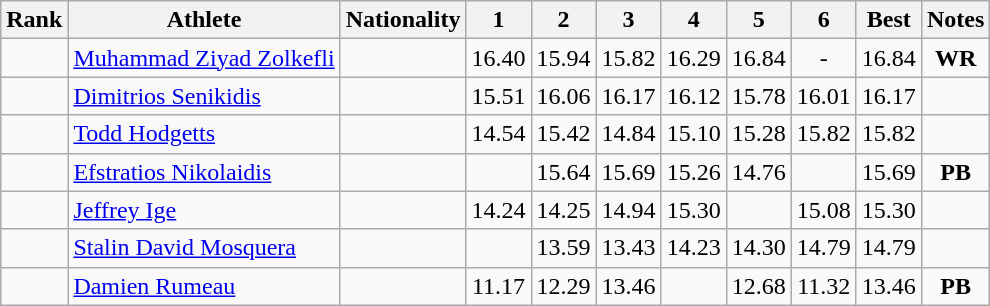<table class="wikitable sortable" style="text-align:center">
<tr>
<th>Rank</th>
<th>Athlete</th>
<th>Nationality</th>
<th width="25">1</th>
<th width="25">2</th>
<th width="25">3</th>
<th width="25">4</th>
<th width="25">5</th>
<th width="25">6</th>
<th>Best</th>
<th>Notes</th>
</tr>
<tr>
<td></td>
<td style="text-align:left;"><a href='#'>Muhammad Ziyad Zolkefli</a></td>
<td style="text-align:left;"></td>
<td>16.40</td>
<td>15.94</td>
<td>15.82</td>
<td>16.29</td>
<td>16.84</td>
<td>-</td>
<td>16.84</td>
<td><strong>WR</strong></td>
</tr>
<tr>
<td></td>
<td style="text-align:left;"><a href='#'>Dimitrios Senikidis</a></td>
<td style="text-align:left;"></td>
<td>15.51</td>
<td>16.06</td>
<td>16.17</td>
<td>16.12</td>
<td>15.78</td>
<td>16.01</td>
<td>16.17</td>
<td></td>
</tr>
<tr>
<td></td>
<td style="text-align:left;"><a href='#'>Todd Hodgetts</a></td>
<td style="text-align:left;"></td>
<td>14.54</td>
<td>15.42</td>
<td>14.84</td>
<td>15.10</td>
<td>15.28</td>
<td>15.82</td>
<td>15.82</td>
<td></td>
</tr>
<tr>
<td></td>
<td style="text-align:left;"><a href='#'>Efstratios Nikolaidis</a></td>
<td style="text-align:left;"></td>
<td></td>
<td>15.64</td>
<td>15.69</td>
<td>15.26</td>
<td>14.76</td>
<td></td>
<td>15.69</td>
<td><strong>PB</strong></td>
</tr>
<tr>
<td></td>
<td style="text-align:left;"><a href='#'>Jeffrey Ige</a></td>
<td style="text-align:left;"></td>
<td>14.24</td>
<td>14.25</td>
<td>14.94</td>
<td>15.30</td>
<td></td>
<td>15.08</td>
<td>15.30</td>
<td></td>
</tr>
<tr>
<td></td>
<td style="text-align:left;"><a href='#'>Stalin David Mosquera</a></td>
<td style="text-align:left;"></td>
<td></td>
<td>13.59</td>
<td>13.43</td>
<td>14.23</td>
<td>14.30</td>
<td>14.79</td>
<td>14.79</td>
<td></td>
</tr>
<tr>
<td></td>
<td style="text-align:left;"><a href='#'>Damien Rumeau</a></td>
<td style="text-align:left;"></td>
<td>11.17</td>
<td>12.29</td>
<td>13.46</td>
<td></td>
<td>12.68</td>
<td>11.32</td>
<td>13.46</td>
<td><strong>PB</strong></td>
</tr>
</table>
